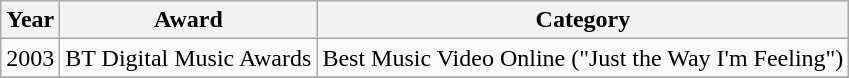<table class="wikitable">
<tr>
<th>Year</th>
<th>Award</th>
<th>Category</th>
</tr>
<tr>
<td>2003</td>
<td>BT Digital Music Awards</td>
<td>Best Music Video Online ("Just the Way I'm Feeling")</td>
</tr>
<tr>
</tr>
</table>
